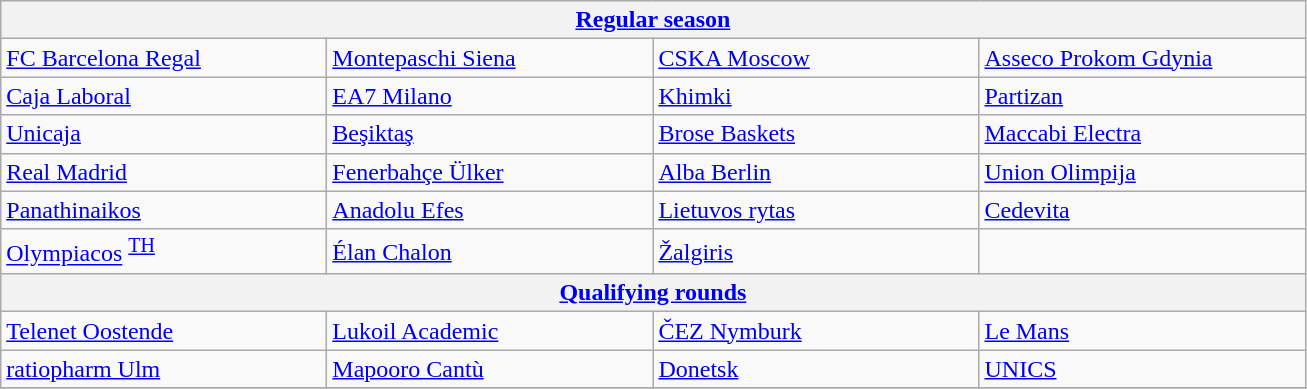<table class="wikitable">
<tr>
<th colspan=4><a href='#'>Regular season</a></th>
</tr>
<tr>
<td width=210> <a href='#'>FC Barcelona Regal</a> </td>
<td width=210> <a href='#'>Montepaschi Siena</a> </td>
<td width=210> <a href='#'>CSKA Moscow</a> </td>
<td width=210> <a href='#'>Asseco Prokom Gdynia</a> </td>
</tr>
<tr>
<td width=210> <a href='#'>Caja Laboral</a> </td>
<td width=210> <a href='#'>EA7 Milano</a> </td>
<td width=210> <a href='#'>Khimki</a> </td>
<td width=210> <a href='#'>Partizan</a> </td>
</tr>
<tr>
<td width=210> <a href='#'>Unicaja</a> </td>
<td width=210> <a href='#'>Beşiktaş</a> </td>
<td width=210> <a href='#'>Brose Baskets</a> </td>
<td width=210> <a href='#'>Maccabi Electra</a> </td>
</tr>
<tr>
<td width=210> <a href='#'>Real Madrid</a> </td>
<td width=210> <a href='#'>Fenerbahçe Ülker</a> </td>
<td width=210> <a href='#'>Alba Berlin</a> </td>
<td width=210> <a href='#'>Union Olimpija</a> </td>
</tr>
<tr>
<td width=210> <a href='#'>Panathinaikos</a> </td>
<td width=210> <a href='#'>Anadolu Efes</a> </td>
<td width=210> <a href='#'>Lietuvos rytas</a> </td>
<td width=210> <a href='#'>Cedevita</a> </td>
</tr>
<tr>
<td width=210> <a href='#'>Olympiacos</a> <sup><a href='#'>TH</a></sup> </td>
<td width=210> <a href='#'>Élan Chalon</a> </td>
<td width=210> <a href='#'>Žalgiris</a> </td>
</tr>
<tr>
<th colspan=4><a href='#'>Qualifying rounds</a></th>
</tr>
<tr>
<td width=210> <a href='#'>Telenet Oostende</a> </td>
<td width=210> <a href='#'>Lukoil Academic</a> </td>
<td width=210> <a href='#'>ČEZ Nymburk</a> </td>
<td width=210> <a href='#'>Le Mans</a> </td>
</tr>
<tr>
<td width=210> <a href='#'>ratiopharm Ulm</a> </td>
<td width=210> <a href='#'>Mapooro Cantù</a> </td>
<td width=210> <a href='#'>Donetsk</a> </td>
<td width=210> <a href='#'>UNICS</a> </td>
</tr>
<tr>
</tr>
</table>
